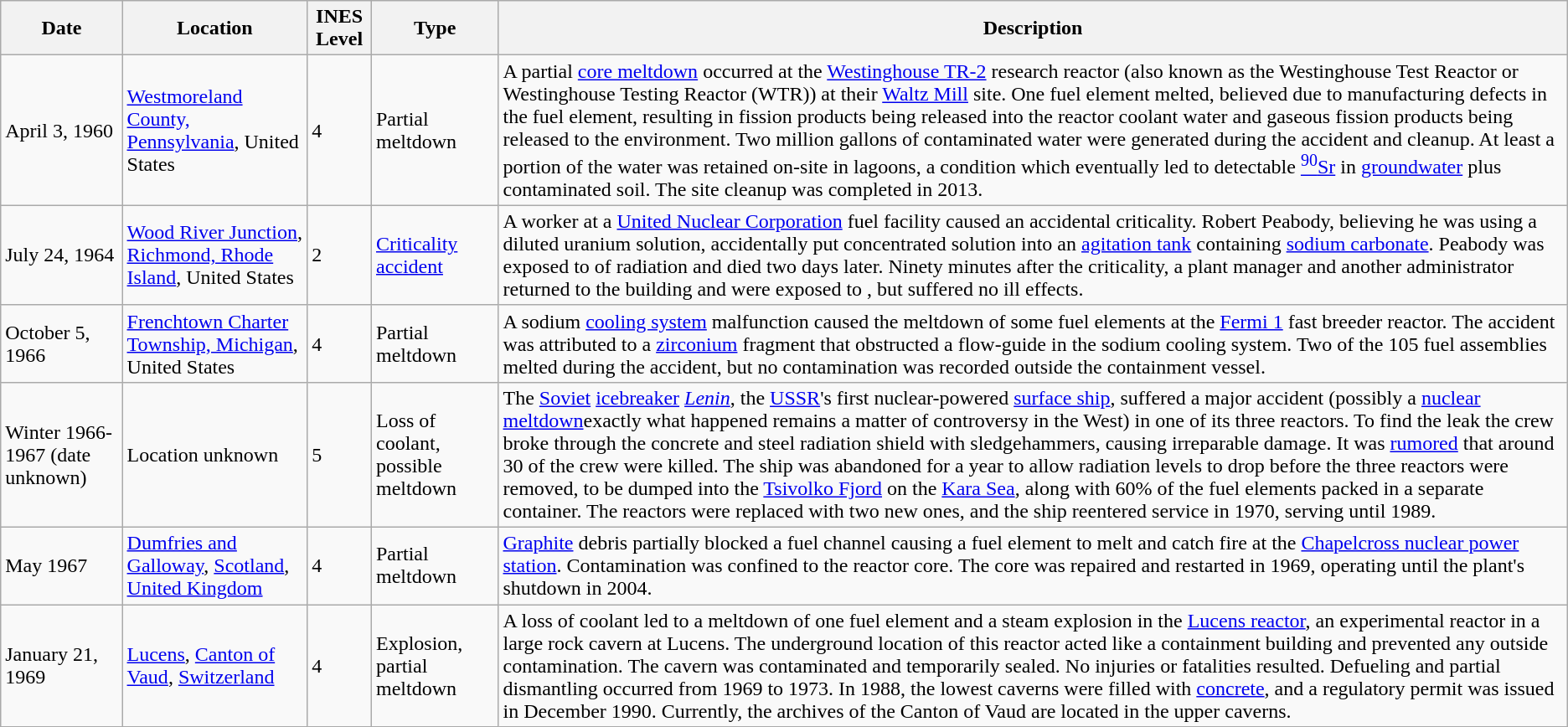<table class="wikitable toptextcells">
<tr>
<th>Date</th>
<th>Location</th>
<th>INES Level</th>
<th>Type</th>
<th>Description</th>
</tr>
<tr>
<td>April 3, 1960</td>
<td><a href='#'>Westmoreland County, Pennsylvania</a>, United States</td>
<td>4</td>
<td>Partial meltdown</td>
<td>A partial <a href='#'>core meltdown</a> occurred at the <a href='#'>Westinghouse TR-2</a> research reactor (also known as the Westinghouse Test Reactor or Westinghouse Testing Reactor (WTR)) at their <a href='#'>Waltz Mill</a> site. One fuel element melted, believed due to manufacturing defects in the fuel element, resulting in fission products being released into the reactor coolant water and gaseous fission products being released to the environment. Two million gallons of contaminated water were generated during the accident and cleanup. At least a portion of the water was retained on-site in lagoons, a condition which eventually led to detectable <a href='#'><sup>90</sup>Sr</a> in <a href='#'>groundwater</a> plus contaminated soil. The site cleanup was completed in 2013.</td>
</tr>
<tr>
<td>July 24, 1964</td>
<td><a href='#'>Wood River Junction</a>, <a href='#'>Richmond, Rhode Island</a>, United States</td>
<td>2</td>
<td><a href='#'>Criticality accident</a></td>
<td>A  worker at a <a href='#'>United Nuclear Corporation</a> fuel facility caused an accidental criticality. Robert Peabody, believing he was using a diluted uranium solution, accidentally put concentrated solution into an <a href='#'>agitation tank</a> containing <a href='#'>sodium carbonate</a>. Peabody was exposed to  of radiation and died two days later. Ninety minutes after the criticality, a plant manager and another administrator returned to the building and were exposed to , but suffered no ill effects.</td>
</tr>
<tr>
<td>October 5, 1966</td>
<td><a href='#'>Frenchtown Charter Township, Michigan</a>, United States</td>
<td>4</td>
<td>Partial meltdown</td>
<td>A sodium <a href='#'>cooling system</a> malfunction caused the meltdown of some fuel elements at the <a href='#'>Fermi 1</a> fast breeder reactor. The accident was attributed to a <a href='#'>zirconium</a> fragment that obstructed a flow-guide in the sodium cooling system. Two of the 105 fuel assemblies melted during the accident, but no contamination was recorded outside the containment vessel.</td>
</tr>
<tr>
<td>Winter 1966-1967 (date unknown)</td>
<td>Location unknown</td>
<td>5</td>
<td>Loss of coolant, possible  meltdown</td>
<td>The <a href='#'>Soviet</a> <a href='#'>icebreaker</a> <a href='#'><em>Lenin</em></a>, the <a href='#'>USSR</a>'s first nuclear-powered <a href='#'>surface ship</a>, suffered a major accident (possibly a <a href='#'>nuclear meltdown</a>exactly what happened remains a matter of controversy in the West) in one of its three reactors. To find the leak the crew broke through the concrete and steel radiation shield with sledgehammers, causing irreparable damage. It was <a href='#'>rumored</a> that around 30 of the crew were killed. The ship was abandoned for a year to allow radiation levels to drop before the three reactors were removed, to be dumped into the <a href='#'>Tsivolko Fjord</a> on the <a href='#'>Kara Sea</a>, along with 60% of the fuel elements packed in a separate container. The reactors were replaced with two new ones, and the ship reentered service in 1970, serving until 1989.</td>
</tr>
<tr>
<td>May 1967</td>
<td><a href='#'>Dumfries and Galloway</a>, <a href='#'>Scotland</a>, <a href='#'>United Kingdom</a></td>
<td>4</td>
<td>Partial meltdown</td>
<td><a href='#'>Graphite</a> debris partially blocked a fuel channel causing a fuel element to melt and catch fire at the <a href='#'>Chapelcross nuclear power station</a>.  Contamination was confined to the reactor core. The core was repaired and restarted in 1969, operating until the plant's shutdown in 2004.</td>
</tr>
<tr>
<td>January 21, 1969</td>
<td><a href='#'>Lucens</a>, <a href='#'>Canton of Vaud</a>, <a href='#'>Switzerland</a></td>
<td>4</td>
<td>Explosion, partial meltdown</td>
<td>A loss of coolant led to a meltdown of one fuel element and a steam explosion in the <a href='#'>Lucens reactor</a>, an experimental reactor in a large rock cavern at Lucens. The underground location of this reactor acted like a containment building and prevented any outside contamination. The cavern was contaminated and temporarily sealed. No injuries or fatalities resulted. Defueling and partial dismantling occurred from 1969 to 1973. In 1988, the lowest caverns were filled with <a href='#'>concrete</a>, and a regulatory permit was issued in December 1990. Currently, the archives of the Canton of Vaud are located in the upper caverns.</td>
</tr>
</table>
